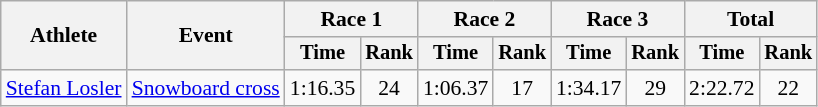<table class="wikitable" style="font-size:90%">
<tr>
<th rowspan="2">Athlete</th>
<th rowspan="2">Event</th>
<th colspan=2>Race 1</th>
<th colspan=2>Race 2</th>
<th colspan=2>Race 3</th>
<th colspan=2>Total</th>
</tr>
<tr style="font-size:95%">
<th>Time</th>
<th>Rank</th>
<th>Time</th>
<th>Rank</th>
<th>Time</th>
<th>Rank</th>
<th>Time</th>
<th>Rank</th>
</tr>
<tr align=center>
<td align=left><a href='#'>Stefan Losler</a></td>
<td align=left><a href='#'>Snowboard cross</a></td>
<td>1:16.35</td>
<td>24</td>
<td>1:06.37</td>
<td>17</td>
<td>1:34.17</td>
<td>29</td>
<td>2:22.72</td>
<td>22</td>
</tr>
</table>
